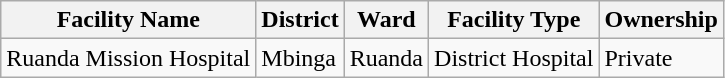<table class="wikitable sortable">
<tr>
<th>Facility Name</th>
<th>District</th>
<th>Ward</th>
<th>Facility Type</th>
<th>Ownership</th>
</tr>
<tr>
<td>Ruanda Mission Hospital</td>
<td>Mbinga</td>
<td>Ruanda</td>
<td>District Hospital</td>
<td>Private</td>
</tr>
</table>
